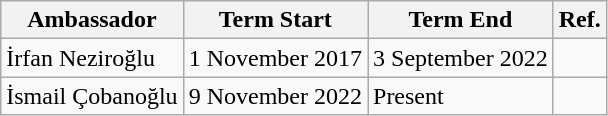<table class="wikitable">
<tr>
<th>Ambassador</th>
<th>Term Start</th>
<th>Term End</th>
<th>Ref.</th>
</tr>
<tr>
<td>İrfan Neziroğlu</td>
<td>1 November 2017</td>
<td>3 September 2022</td>
<td></td>
</tr>
<tr>
<td>İsmail Çobanoğlu</td>
<td>9 November 2022</td>
<td>Present</td>
<td></td>
</tr>
</table>
